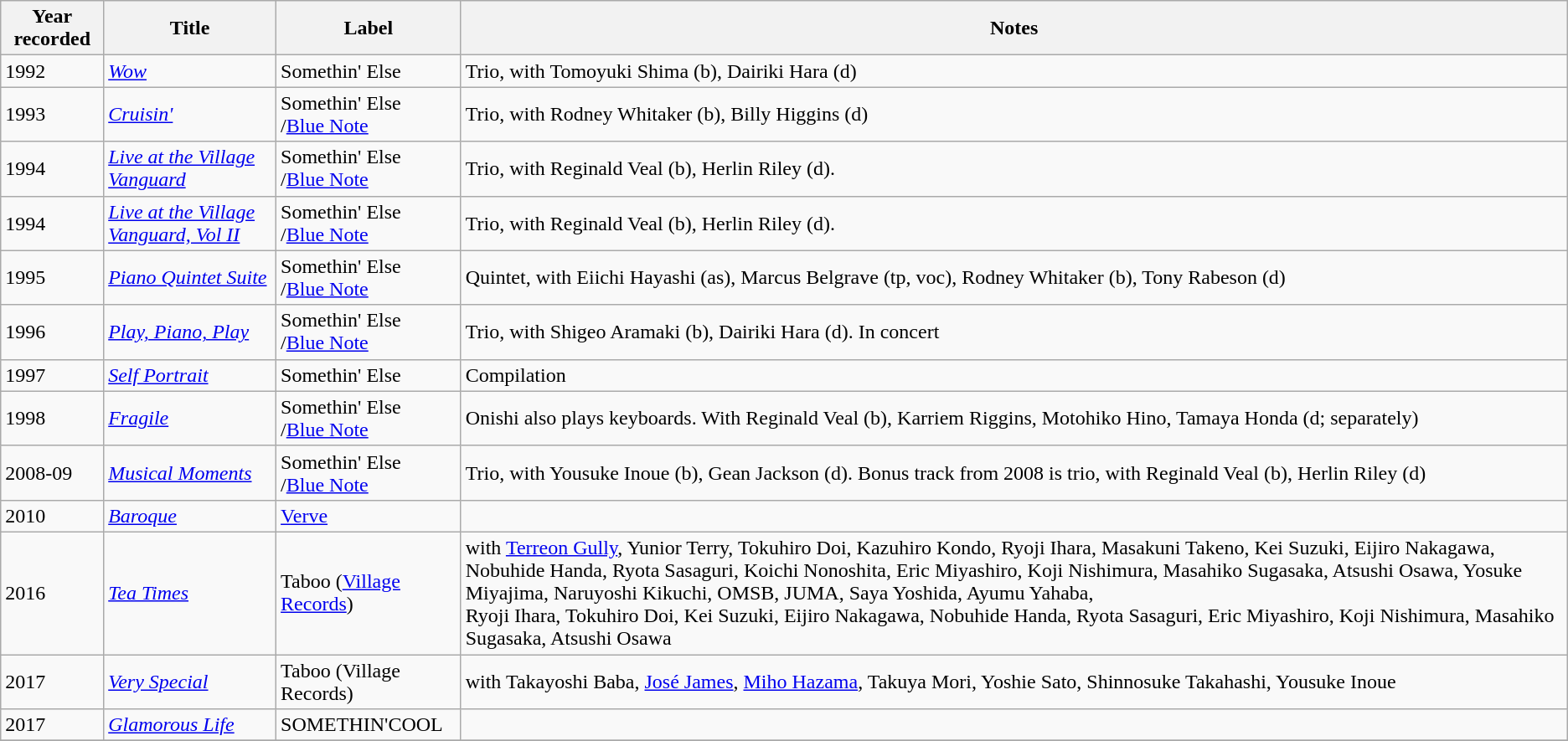<table class="wikitable sortable">
<tr>
<th>Year recorded</th>
<th>Title</th>
<th>Label</th>
<th>Notes</th>
</tr>
<tr>
<td>1992</td>
<td><em><a href='#'>Wow</a></em></td>
<td>Somethin' Else</td>
<td>Trio, with Tomoyuki Shima (b), Dairiki Hara (d)</td>
</tr>
<tr>
<td>1993</td>
<td><em><a href='#'>Cruisin'</a></em></td>
<td>Somethin' Else <br>/<a href='#'>Blue Note</a></td>
<td>Trio, with Rodney Whitaker (b), Billy Higgins (d)</td>
</tr>
<tr>
<td>1994</td>
<td><em><a href='#'>Live at the Village Vanguard</a></em></td>
<td>Somethin' Else<br>/<a href='#'>Blue Note</a></td>
<td>Trio, with Reginald Veal (b), Herlin Riley (d).</td>
</tr>
<tr>
<td>1994</td>
<td><em><a href='#'>Live at the Village Vanguard, Vol II</a></em></td>
<td>Somethin' Else<br>/<a href='#'>Blue Note</a></td>
<td>Trio, with Reginald Veal (b), Herlin Riley (d).</td>
</tr>
<tr>
<td>1995</td>
<td><em><a href='#'>Piano Quintet Suite</a></em></td>
<td>Somethin' Else<br>/<a href='#'>Blue Note</a></td>
<td>Quintet, with Eiichi Hayashi (as), Marcus Belgrave (tp, voc), Rodney Whitaker (b), Tony Rabeson (d)</td>
</tr>
<tr>
<td>1996</td>
<td><em><a href='#'>Play, Piano, Play</a></em></td>
<td>Somethin' Else<br>/<a href='#'>Blue Note</a></td>
<td>Trio, with Shigeo Aramaki (b), Dairiki Hara (d). In concert</td>
</tr>
<tr>
<td>1997</td>
<td><em><a href='#'>Self Portrait</a></em></td>
<td>Somethin' Else</td>
<td>Compilation</td>
</tr>
<tr>
<td>1998</td>
<td><em><a href='#'>Fragile</a></em></td>
<td>Somethin' Else<br>/<a href='#'>Blue Note</a></td>
<td>Onishi also plays keyboards. With Reginald Veal (b), Karriem Riggins, Motohiko Hino, Tamaya Honda (d; separately)</td>
</tr>
<tr>
<td>2008-09</td>
<td><em><a href='#'>Musical Moments</a></em></td>
<td>Somethin' Else<br>/<a href='#'>Blue Note</a></td>
<td>Trio, with Yousuke Inoue (b), Gean Jackson (d). Bonus track from 2008 is trio, with Reginald Veal (b), Herlin Riley (d)</td>
</tr>
<tr>
<td>2010</td>
<td><em><a href='#'>Baroque</a></em></td>
<td><a href='#'>Verve</a></td>
<td></td>
</tr>
<tr>
<td>2016</td>
<td><em><a href='#'>Tea Times</a></em></td>
<td>Taboo (<a href='#'>Village Records</a>)</td>
<td>with <a href='#'>Terreon Gully</a>, Yunior Terry, Tokuhiro Doi, Kazuhiro Kondo, Ryoji Ihara, Masakuni Takeno, Kei Suzuki, Eijiro Nakagawa, Nobuhide Handa, Ryota Sasaguri, Koichi Nonoshita, Eric Miyashiro, Koji Nishimura, Masahiko Sugasaka, Atsushi Osawa, Yosuke Miyajima, Naruyoshi Kikuchi, OMSB, JUMA, Saya Yoshida, Ayumu Yahaba,<br> Ryoji Ihara, Tokuhiro Doi, Kei Suzuki, Eijiro Nakagawa, Nobuhide Handa, Ryota Sasaguri, Eric Miyashiro, Koji Nishimura, Masahiko Sugasaka, Atsushi Osawa</td>
</tr>
<tr>
<td>2017</td>
<td><em><a href='#'>Very Special</a></em></td>
<td>Taboo (Village Records)</td>
<td>with Takayoshi Baba, <a href='#'>José James</a>, <a href='#'>Miho Hazama</a>, Takuya Mori, Yoshie Sato, Shinnosuke Takahashi, Yousuke Inoue</td>
</tr>
<tr>
<td>2017</td>
<td><em><a href='#'>Glamorous Life</a></em></td>
<td>SOMETHIN'COOL</td>
<td></td>
</tr>
<tr>
</tr>
</table>
